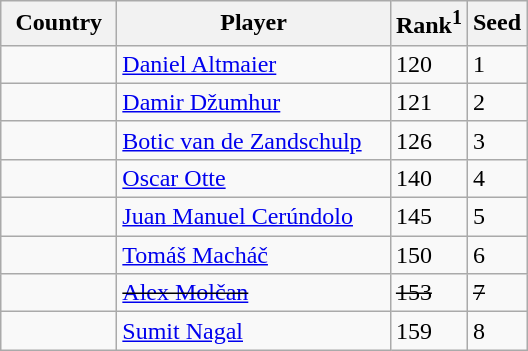<table class="sortable wikitable">
<tr>
<th width="70">Country</th>
<th width="175">Player</th>
<th>Rank<sup>1</sup></th>
<th>Seed</th>
</tr>
<tr>
<td></td>
<td><a href='#'>Daniel Altmaier</a></td>
<td>120</td>
<td>1</td>
</tr>
<tr>
<td></td>
<td><a href='#'>Damir Džumhur</a></td>
<td>121</td>
<td>2</td>
</tr>
<tr>
<td></td>
<td><a href='#'>Botic van de Zandschulp</a></td>
<td>126</td>
<td>3</td>
</tr>
<tr>
<td></td>
<td><a href='#'>Oscar Otte</a></td>
<td>140</td>
<td>4</td>
</tr>
<tr>
<td></td>
<td><a href='#'>Juan Manuel Cerúndolo</a></td>
<td>145</td>
<td>5</td>
</tr>
<tr>
<td></td>
<td><a href='#'>Tomáš Macháč</a></td>
<td>150</td>
<td>6</td>
</tr>
<tr>
<td><s></s></td>
<td><s><a href='#'>Alex Molčan</a></s></td>
<td><s>153</s></td>
<td><s>7</s></td>
</tr>
<tr>
<td></td>
<td><a href='#'>Sumit Nagal</a></td>
<td>159</td>
<td>8</td>
</tr>
</table>
